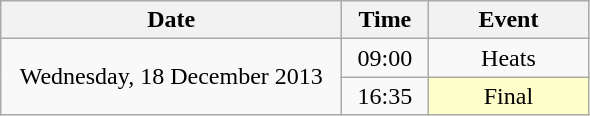<table class = "wikitable" style="text-align:center;">
<tr>
<th width=220>Date</th>
<th width=50>Time</th>
<th width=100>Event</th>
</tr>
<tr>
<td rowspan=2>Wednesday, 18 December 2013</td>
<td>09:00</td>
<td>Heats</td>
</tr>
<tr>
<td>16:35</td>
<td bgcolor=ffffcc>Final</td>
</tr>
</table>
